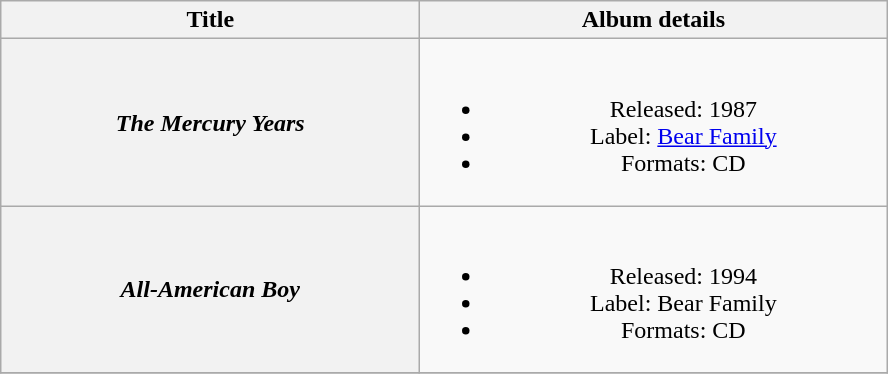<table class="wikitable plainrowheaders" style="text-align:center;">
<tr>
<th scope="col" style="width:17em;">Title</th>
<th scope="col" style="width:19em;">Album details</th>
</tr>
<tr>
<th scope="row"><em>The Mercury Years</em></th>
<td><br><ul><li>Released: 1987</li><li>Label: <a href='#'>Bear Family</a></li><li>Formats: CD</li></ul></td>
</tr>
<tr>
<th scope="row"><em>All-American Boy</em></th>
<td><br><ul><li>Released: 1994</li><li>Label: Bear Family</li><li>Formats: CD</li></ul></td>
</tr>
<tr>
</tr>
</table>
